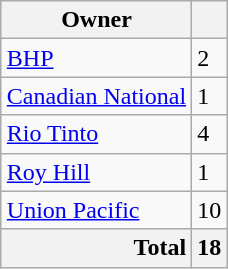<table class="wikitable sortable mw-collapsible" style="text-align:left;margin:auto">
<tr>
<th>Owner</th>
<th></th>
</tr>
<tr>
<td><a href='#'>BHP</a></td>
<td>2</td>
</tr>
<tr>
<td><a href='#'>Canadian National</a></td>
<td>1</td>
</tr>
<tr>
<td><a href='#'>Rio Tinto</a></td>
<td>4</td>
</tr>
<tr>
<td><a href='#'>Roy Hill</a></td>
<td>1</td>
</tr>
<tr>
<td><a href='#'>Union Pacific</a></td>
<td>10</td>
</tr>
<tr>
<th colspan=1 style="text-align:right">Total</th>
<th>18</th>
</tr>
</table>
